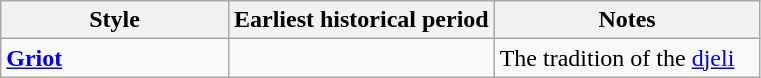<table class="wikitable">
<tr>
<th width="30%">Style</th>
<th width="35%">Earliest historical period</th>
<th width="35%">Notes</th>
</tr>
<tr>
<td><strong><a href='#'>Griot</a></strong></td>
<td></td>
<td>The tradition of the <a href='#'>djeli</a></td>
</tr>
</table>
